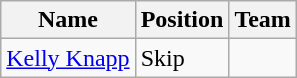<table class="wikitable">
<tr>
<th><strong>Name</strong></th>
<th><strong>Position</strong></th>
<th><strong>Team</strong></th>
</tr>
<tr>
<td><a href='#'>Kelly Knapp</a></td>
<td>Skip</td>
<td></td>
</tr>
</table>
